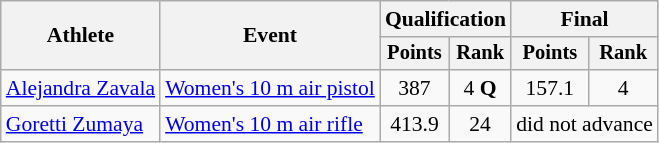<table class="wikitable" style="font-size:90%">
<tr>
<th rowspan="2">Athlete</th>
<th rowspan="2">Event</th>
<th colspan=2>Qualification</th>
<th colspan=2>Final</th>
</tr>
<tr style="font-size:95%">
<th>Points</th>
<th>Rank</th>
<th>Points</th>
<th>Rank</th>
</tr>
<tr align=center>
<td align=left><a href='#'>Alejandra Zavala</a></td>
<td align=left><a href='#'>Women's 10 m air pistol</a></td>
<td>387</td>
<td>4 <strong>Q</strong></td>
<td>157.1</td>
<td>4</td>
</tr>
<tr align=center>
<td align=left><a href='#'>Goretti Zumaya</a></td>
<td align=left><a href='#'>Women's 10 m air rifle</a></td>
<td>413.9</td>
<td>24</td>
<td colspan=2>did not advance</td>
</tr>
</table>
